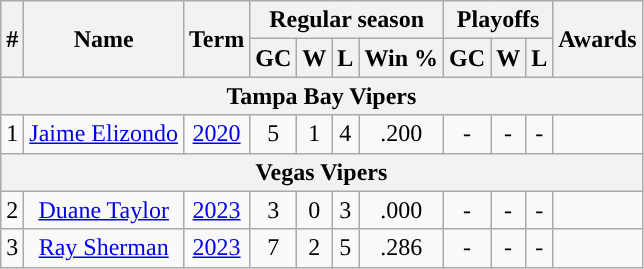<table class="wikitable" style="text-align:center">
<tr>
<th rowspan="2">#</th>
<th rowspan="2">Name</th>
<th rowspan="2">Term</th>
<th colspan="4">Regular season</th>
<th colspan="3">Playoffs</th>
<th rowspan="2">Awards</th>
</tr>
<tr>
<th>GC</th>
<th>W</th>
<th>L</th>
<th>Win %</th>
<th>GC</th>
<th>W</th>
<th>L</th>
</tr>
<tr>
<th colspan="11">Tampa Bay Vipers</th>
</tr>
<tr>
<td>1</td>
<td><a href='#'>Jaime Elizondo</a></td>
<td><a href='#'>2020</a></td>
<td>5</td>
<td>1</td>
<td>4</td>
<td>.200</td>
<td>-</td>
<td>-</td>
<td>-</td>
<td></td>
</tr>
<tr>
<th colspan="11">Vegas Vipers</th>
</tr>
<tr>
<td>2</td>
<td><a href='#'>Duane Taylor</a></td>
<td><a href='#'>2023</a></td>
<td>3</td>
<td>0</td>
<td>3</td>
<td>.000</td>
<td>-</td>
<td>-</td>
<td>-</td>
<td></td>
</tr>
<tr>
<td>3</td>
<td><a href='#'>Ray Sherman</a></td>
<td><a href='#'>2023</a></td>
<td>7</td>
<td>2</td>
<td>5</td>
<td>.286</td>
<td>-</td>
<td>-</td>
<td>-</td>
<td></td>
</tr>
</table>
